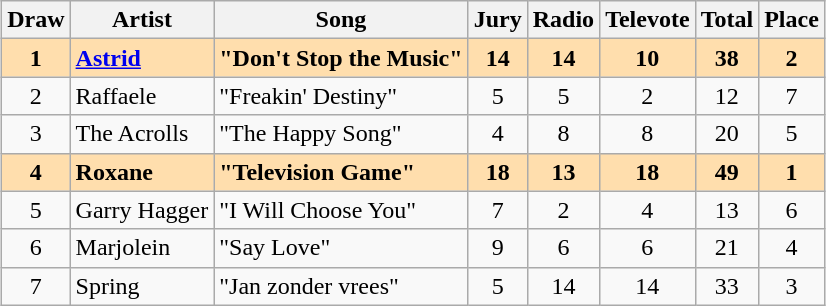<table class="sortable wikitable" style="margin: 1em auto 1em auto; text-align:center;">
<tr>
<th>Draw</th>
<th>Artist</th>
<th>Song</th>
<th>Jury</th>
<th>Radio</th>
<th>Televote</th>
<th>Total</th>
<th>Place</th>
</tr>
<tr style="font-weight:bold; background:navajowhite;">
<td>1</td>
<td align="left"><a href='#'>Astrid</a></td>
<td align="left">"Don't Stop the Music"</td>
<td>14</td>
<td>14</td>
<td>10</td>
<td>38</td>
<td>2</td>
</tr>
<tr>
<td>2</td>
<td align="left">Raffaele</td>
<td align="left">"Freakin' Destiny"</td>
<td>5</td>
<td>5</td>
<td>2</td>
<td>12</td>
<td>7</td>
</tr>
<tr>
<td>3</td>
<td align="left">The Acrolls</td>
<td align="left">"The Happy Song"</td>
<td>4</td>
<td>8</td>
<td>8</td>
<td>20</td>
<td>5</td>
</tr>
<tr style="font-weight:bold; background:navajowhite;">
<td>4</td>
<td align="left">Roxane</td>
<td align="left">"Television Game"</td>
<td>18</td>
<td>13</td>
<td>18</td>
<td>49</td>
<td>1</td>
</tr>
<tr>
<td>5</td>
<td align="left">Garry Hagger</td>
<td align="left">"I Will Choose You"</td>
<td>7</td>
<td>2</td>
<td>4</td>
<td>13</td>
<td>6</td>
</tr>
<tr>
<td>6</td>
<td align="left">Marjolein</td>
<td align="left">"Say Love"</td>
<td>9</td>
<td>6</td>
<td>6</td>
<td>21</td>
<td>4</td>
</tr>
<tr>
<td>7</td>
<td align="left">Spring</td>
<td align="left">"Jan zonder vrees"</td>
<td>5</td>
<td>14</td>
<td>14</td>
<td>33</td>
<td>3</td>
</tr>
</table>
